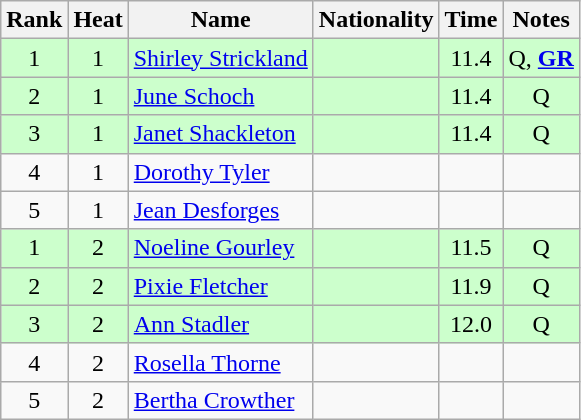<table class="wikitable sortable" style="text-align:center">
<tr>
<th>Rank</th>
<th>Heat</th>
<th>Name</th>
<th>Nationality</th>
<th>Time</th>
<th>Notes</th>
</tr>
<tr bgcolor=ccffcc>
<td>1</td>
<td>1</td>
<td align=left><a href='#'>Shirley Strickland</a></td>
<td align=left></td>
<td>11.4</td>
<td>Q, <strong><a href='#'>GR</a></strong></td>
</tr>
<tr bgcolor=ccffcc>
<td>2</td>
<td>1</td>
<td align=left><a href='#'>June Schoch</a></td>
<td align=left></td>
<td>11.4</td>
<td>Q</td>
</tr>
<tr bgcolor=ccffcc>
<td>3</td>
<td>1</td>
<td align=left><a href='#'>Janet Shackleton</a></td>
<td align=left></td>
<td>11.4</td>
<td>Q</td>
</tr>
<tr>
<td>4</td>
<td>1</td>
<td align=left><a href='#'>Dorothy Tyler</a></td>
<td align=left></td>
<td></td>
<td></td>
</tr>
<tr>
<td>5</td>
<td>1</td>
<td align=left><a href='#'>Jean Desforges</a></td>
<td align=left></td>
<td></td>
<td></td>
</tr>
<tr bgcolor=ccffcc>
<td>1</td>
<td>2</td>
<td align=left><a href='#'>Noeline Gourley</a></td>
<td align=left></td>
<td>11.5</td>
<td>Q</td>
</tr>
<tr bgcolor=ccffcc>
<td>2</td>
<td>2</td>
<td align=left><a href='#'>Pixie Fletcher</a></td>
<td align=left></td>
<td>11.9</td>
<td>Q</td>
</tr>
<tr bgcolor=ccffcc>
<td>3</td>
<td>2</td>
<td align=left><a href='#'>Ann Stadler</a></td>
<td align=left></td>
<td>12.0</td>
<td>Q</td>
</tr>
<tr>
<td>4</td>
<td>2</td>
<td align=left><a href='#'>Rosella Thorne</a></td>
<td align=left></td>
<td></td>
<td></td>
</tr>
<tr>
<td>5</td>
<td>2</td>
<td align=left><a href='#'>Bertha Crowther</a></td>
<td align=left></td>
<td></td>
<td></td>
</tr>
</table>
